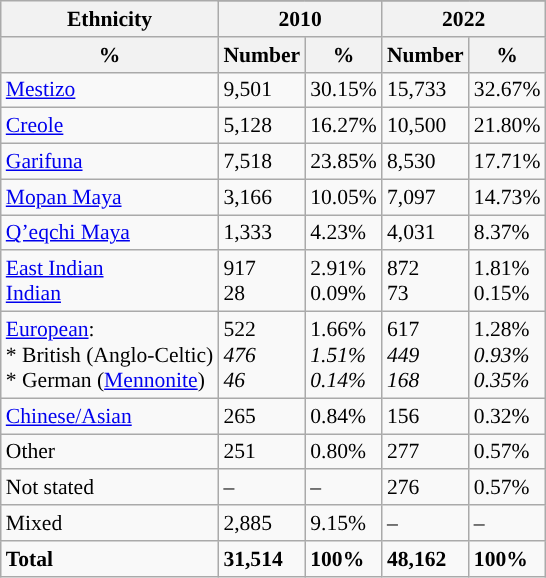<table class="wikitable sortable left" style="font-size: 90%;">
<tr>
<th rowspan="2">Ethnicity</th>
</tr>
<tr>
<th colspan="2">2010</th>
<th colspan="2">2022</th>
</tr>
<tr>
<th>%</th>
<th>Number</th>
<th>%</th>
<th>Number</th>
<th>%</th>
</tr>
<tr>
<td><a href='#'>Mestizo</a></td>
<td>9,501</td>
<td>30.15%</td>
<td>15,733</td>
<td>32.67%</td>
</tr>
<tr>
<td><a href='#'>Creole</a></td>
<td>5,128</td>
<td>16.27%</td>
<td>10,500</td>
<td>21.80%</td>
</tr>
<tr>
<td><a href='#'>Garifuna</a></td>
<td>7,518</td>
<td>23.85%</td>
<td>8,530</td>
<td>17.71%</td>
</tr>
<tr>
<td><a href='#'>Mopan Maya</a></td>
<td>3,166</td>
<td>10.05%</td>
<td>7,097</td>
<td>14.73%</td>
</tr>
<tr>
<td><a href='#'>Qʼeqchi Maya</a></td>
<td>1,333</td>
<td>4.23%</td>
<td>4,031</td>
<td>8.37%</td>
</tr>
<tr>
<td><a href='#'>East Indian</a><br><a href='#'>Indian</a></td>
<td>917<br>28</td>
<td>2.91%<br>0.09%</td>
<td>872<br>73</td>
<td>1.81%<br>0.15%</td>
</tr>
<tr>
<td><a href='#'>European</a>:<br>* British (Anglo-Celtic)<br>* German (<a href='#'>Mennonite</a>)</td>
<td>522<br><em>476<br>46</em></td>
<td>1.66%<br><em>1.51%<br>0.14%</em></td>
<td>617<br><em>449<br>168</em></td>
<td>1.28%<br><em>0.93%<br>0.35%</em></td>
</tr>
<tr>
<td><a href='#'>Chinese/Asian</a></td>
<td>265</td>
<td>0.84%</td>
<td>156</td>
<td>0.32%</td>
</tr>
<tr>
<td>Other</td>
<td>251</td>
<td>0.80%</td>
<td>277</td>
<td>0.57%</td>
</tr>
<tr>
<td>Not stated</td>
<td>–</td>
<td>–</td>
<td>276</td>
<td>0.57%</td>
</tr>
<tr>
<td>Mixed</td>
<td>2,885</td>
<td>9.15%</td>
<td>–</td>
<td>–</td>
</tr>
<tr>
<td><strong>Total</strong></td>
<td><strong>31,514</strong></td>
<td><strong>100%</strong></td>
<td><strong>48,162</strong></td>
<td><strong>100%</strong></td>
</tr>
</table>
